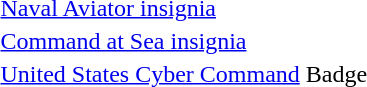<table>
<tr>
<td></td>
<td><a href='#'>Naval Aviator insignia</a></td>
</tr>
<tr>
<td></td>
<td><a href='#'>Command at Sea insignia</a></td>
</tr>
<tr>
<td></td>
<td><a href='#'>United States Cyber Command</a> Badge</td>
</tr>
</table>
